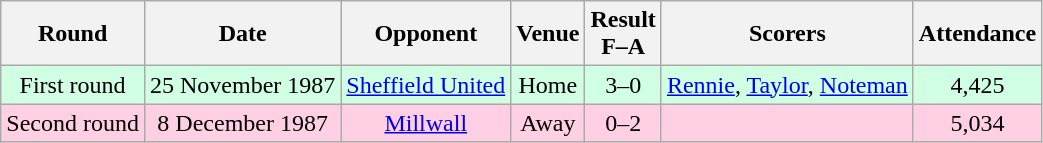<table class="wikitable sortable" style="text-align:center;">
<tr>
<th>Round</th>
<th>Date</th>
<th>Opponent</th>
<th>Venue</th>
<th>Result<br>F–A</th>
<th class=unsortable>Scorers</th>
<th>Attendance</th>
</tr>
<tr bgcolor="#d0ffe3">
<td>First round</td>
<td>25 November 1987</td>
<td><a href='#'>Sheffield United</a></td>
<td>Home</td>
<td>3–0</td>
<td><a href='#'>Rennie</a>, <a href='#'>Taylor</a>, <a href='#'>Noteman</a></td>
<td>4,425</td>
</tr>
<tr bgcolor="#ffd0e3">
<td>Second round</td>
<td>8 December 1987</td>
<td><a href='#'>Millwall</a></td>
<td>Away</td>
<td>0–2</td>
<td></td>
<td>5,034</td>
</tr>
</table>
